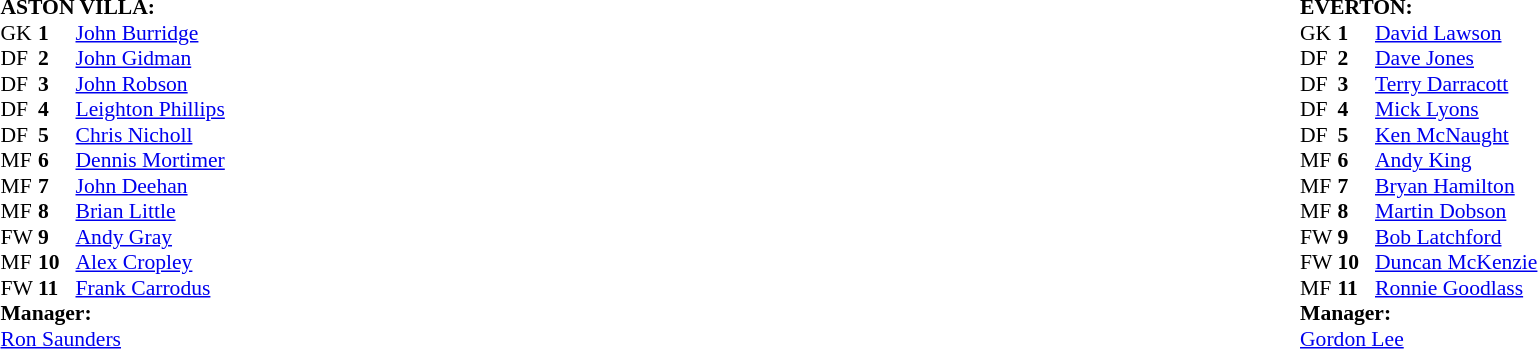<table width="100%">
<tr>
<td valign="top" width="50%"><br><table style="font-size: 90%" cellspacing="0" cellpadding="0">
<tr>
<td colspan="4"><strong>ASTON VILLA:</strong></td>
</tr>
<tr>
<th width="25"></th>
<th width="25"></th>
</tr>
<tr>
<td>GK</td>
<td><strong>1</strong></td>
<td><a href='#'>John Burridge</a></td>
</tr>
<tr>
<td>DF</td>
<td><strong>2</strong></td>
<td><a href='#'>John Gidman</a></td>
</tr>
<tr>
<td>DF</td>
<td><strong>3</strong></td>
<td><a href='#'>John Robson</a></td>
</tr>
<tr>
<td>DF</td>
<td><strong>4</strong></td>
<td><a href='#'>Leighton Phillips</a></td>
</tr>
<tr>
<td>DF</td>
<td><strong>5</strong></td>
<td><a href='#'>Chris Nicholl</a></td>
</tr>
<tr>
<td>MF</td>
<td><strong>6</strong></td>
<td><a href='#'>Dennis Mortimer</a></td>
</tr>
<tr>
<td>MF</td>
<td><strong>7</strong></td>
<td><a href='#'>John Deehan</a></td>
</tr>
<tr>
<td>MF</td>
<td><strong>8</strong></td>
<td><a href='#'>Brian Little</a></td>
</tr>
<tr>
<td>FW</td>
<td><strong>9</strong></td>
<td><a href='#'>Andy Gray</a></td>
</tr>
<tr>
<td>MF</td>
<td><strong>10</strong></td>
<td><a href='#'>Alex Cropley</a></td>
</tr>
<tr>
<td>FW</td>
<td><strong>11</strong></td>
<td><a href='#'>Frank Carrodus</a></td>
</tr>
<tr>
<td colspan=4><strong>Manager:</strong></td>
</tr>
<tr>
<td colspan="4"><a href='#'>Ron Saunders</a></td>
</tr>
</table>
</td>
<td valign="top"></td>
<td valign="top" width="50%"><br><table style="font-size: 90%" cellspacing="0" cellpadding="0"  align="center">
<tr>
<td colspan="4"><strong>EVERTON:</strong></td>
</tr>
<tr>
<th width="25"></th>
<th width="25"></th>
</tr>
<tr>
<td>GK</td>
<td><strong>1</strong></td>
<td><a href='#'>David Lawson</a></td>
</tr>
<tr>
<td>DF</td>
<td><strong>2</strong></td>
<td><a href='#'>Dave Jones</a></td>
</tr>
<tr>
<td>DF</td>
<td><strong>3</strong></td>
<td><a href='#'>Terry Darracott</a></td>
</tr>
<tr>
<td>DF</td>
<td><strong>4</strong></td>
<td><a href='#'>Mick Lyons</a></td>
</tr>
<tr>
<td>DF</td>
<td><strong>5</strong></td>
<td><a href='#'>Ken McNaught</a></td>
</tr>
<tr>
<td>MF</td>
<td><strong>6</strong></td>
<td><a href='#'>Andy King</a></td>
</tr>
<tr>
<td>MF</td>
<td><strong>7</strong></td>
<td><a href='#'>Bryan Hamilton</a></td>
</tr>
<tr>
<td>MF</td>
<td><strong>8</strong></td>
<td><a href='#'>Martin Dobson</a></td>
</tr>
<tr>
<td>FW</td>
<td><strong>9</strong></td>
<td><a href='#'>Bob Latchford</a></td>
</tr>
<tr>
<td>FW</td>
<td><strong>10</strong></td>
<td><a href='#'>Duncan McKenzie</a></td>
</tr>
<tr>
<td>MF</td>
<td><strong>11</strong></td>
<td><a href='#'>Ronnie Goodlass</a></td>
</tr>
<tr>
<td colspan=4><strong>Manager:</strong></td>
</tr>
<tr>
<td colspan="4"><a href='#'>Gordon Lee</a></td>
</tr>
</table>
</td>
</tr>
</table>
